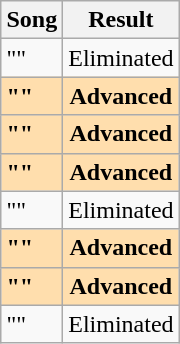<table class="sortable wikitable" style="margin: 1em auto 1em auto; text-align:center">
<tr>
<th>Song</th>
<th>Result</th>
</tr>
<tr>
<td align="left">""</td>
<td>Eliminated</td>
</tr>
<tr style="font-weight:bold; background:navajowhite;">
<td align="left">""</td>
<td>Advanced</td>
</tr>
<tr style="font-weight:bold; background:navajowhite;">
<td align="left">""</td>
<td>Advanced</td>
</tr>
<tr style="font-weight:bold; background:navajowhite;">
<td align="left">""</td>
<td>Advanced</td>
</tr>
<tr>
<td align="left">""</td>
<td>Eliminated</td>
</tr>
<tr style="font-weight:bold; background:navajowhite;">
<td align="left">""</td>
<td>Advanced</td>
</tr>
<tr style="font-weight:bold; background:navajowhite;">
<td align="left">""</td>
<td>Advanced</td>
</tr>
<tr>
<td align="left">""</td>
<td>Eliminated</td>
</tr>
</table>
